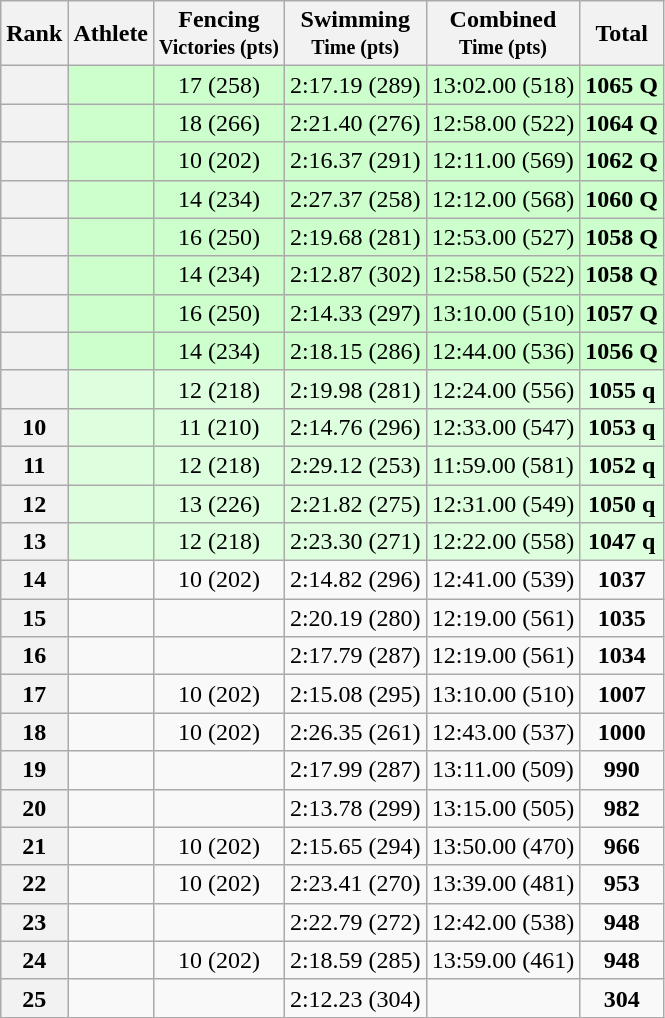<table class="wikitable sortable" style="text-align:center;">
<tr>
<th>Rank</th>
<th>Athlete</th>
<th>Fencing <br><small>Victories (pts)</small></th>
<th>Swimming <br><small>Time (pts)</small></th>
<th>Combined <br><small>Time (pts)</small></th>
<th>Total</th>
</tr>
<tr bgcolor=ccffcc>
<th></th>
<td align=left></td>
<td>17 (258)</td>
<td>2:17.19 (289)</td>
<td>13:02.00 (518)</td>
<td><strong>1065 Q</strong></td>
</tr>
<tr bgcolor=ccffcc>
<th></th>
<td align=left></td>
<td>18 (266)</td>
<td>2:21.40 (276)</td>
<td>12:58.00 (522)</td>
<td><strong>1064 Q</strong></td>
</tr>
<tr bgcolor=ccffcc>
<th></th>
<td align=left></td>
<td>10 (202)</td>
<td>2:16.37 (291)</td>
<td>12:11.00 (569)</td>
<td><strong>1062 Q</strong></td>
</tr>
<tr bgcolor=ccffcc>
<th></th>
<td align=left></td>
<td>14 (234)</td>
<td>2:27.37 (258)</td>
<td>12:12.00 (568)</td>
<td><strong>1060 Q</strong></td>
</tr>
<tr bgcolor=ccffcc>
<th></th>
<td align=left></td>
<td>16 (250)</td>
<td>2:19.68 (281)</td>
<td>12:53.00 (527)</td>
<td><strong>1058 Q</strong></td>
</tr>
<tr bgcolor=ccffcc>
<th></th>
<td align=left></td>
<td>14 (234)</td>
<td>2:12.87 (302)</td>
<td>12:58.50 (522)</td>
<td><strong>1058 Q</strong></td>
</tr>
<tr bgcolor=ccffcc>
<th></th>
<td align=left></td>
<td>16 (250)</td>
<td>2:14.33 (297)</td>
<td>13:10.00 (510)</td>
<td><strong>1057 Q</strong></td>
</tr>
<tr bgcolor=ccffcc>
<th></th>
<td align=left></td>
<td>14 (234)</td>
<td>2:18.15 (286)</td>
<td>12:44.00 (536)</td>
<td><strong>1056 Q</strong></td>
</tr>
<tr bgcolor=ddffdd>
<th></th>
<td align=left></td>
<td>12 (218)</td>
<td>2:19.98 (281)</td>
<td>12:24.00 (556)</td>
<td><strong>1055 q</strong></td>
</tr>
<tr bgcolor=ddffdd>
<th>10</th>
<td align=left></td>
<td>11 (210)</td>
<td>2:14.76 (296)</td>
<td>12:33.00 (547)</td>
<td><strong>1053 q</strong></td>
</tr>
<tr bgcolor=ddffdd>
<th>11</th>
<td align=left></td>
<td>12 (218)</td>
<td>2:29.12 (253)</td>
<td>11:59.00 (581)</td>
<td><strong>1052 q</strong></td>
</tr>
<tr bgcolor=ddffdd>
<th>12</th>
<td align=left></td>
<td>13 (226)</td>
<td>2:21.82 (275)</td>
<td>12:31.00 (549)</td>
<td><strong>1050 q</strong></td>
</tr>
<tr bgcolor=ddffdd>
<th>13</th>
<td align=left></td>
<td>12 (218)</td>
<td>2:23.30 (271)</td>
<td>12:22.00 (558)</td>
<td><strong>1047 q</strong></td>
</tr>
<tr>
<th>14</th>
<td align=left></td>
<td>10 (202)</td>
<td>2:14.82 (296)</td>
<td>12:41.00 (539)</td>
<td><strong>1037</strong></td>
</tr>
<tr>
<th>15</th>
<td align=left></td>
<td></td>
<td>2:20.19 (280)</td>
<td>12:19.00 (561)</td>
<td><strong>1035</strong></td>
</tr>
<tr>
<th>16</th>
<td align=left></td>
<td></td>
<td>2:17.79 (287)</td>
<td>12:19.00 (561)</td>
<td><strong>1034</strong></td>
</tr>
<tr>
<th>17</th>
<td align=left></td>
<td>10 (202)</td>
<td>2:15.08 (295)</td>
<td>13:10.00 (510)</td>
<td><strong>1007</strong></td>
</tr>
<tr>
<th>18</th>
<td align=left></td>
<td>10 (202)</td>
<td>2:26.35 (261)</td>
<td>12:43.00 (537)</td>
<td><strong>1000</strong></td>
</tr>
<tr>
<th>19</th>
<td align=left></td>
<td></td>
<td>2:17.99 (287)</td>
<td>13:11.00 (509)</td>
<td><strong>990</strong></td>
</tr>
<tr>
<th>20</th>
<td align=left></td>
<td></td>
<td>2:13.78 (299)</td>
<td>13:15.00 (505)</td>
<td><strong>982</strong></td>
</tr>
<tr>
<th>21</th>
<td align=left></td>
<td>10 (202)</td>
<td>2:15.65 (294)</td>
<td>13:50.00 (470)</td>
<td><strong>966</strong></td>
</tr>
<tr>
<th>22</th>
<td align=left></td>
<td>10 (202)</td>
<td>2:23.41 (270)</td>
<td>13:39.00 (481)</td>
<td><strong>953</strong></td>
</tr>
<tr>
<th>23</th>
<td align=left></td>
<td></td>
<td>2:22.79 (272)</td>
<td>12:42.00 (538)</td>
<td><strong>948</strong></td>
</tr>
<tr>
<th>24</th>
<td align=left></td>
<td>10 (202)</td>
<td>2:18.59 (285)</td>
<td>13:59.00 (461)</td>
<td><strong>948</strong></td>
</tr>
<tr>
<th>25</th>
<td align=left></td>
<td></td>
<td>2:12.23 (304)</td>
<td></td>
<td><strong>304</strong></td>
</tr>
</table>
